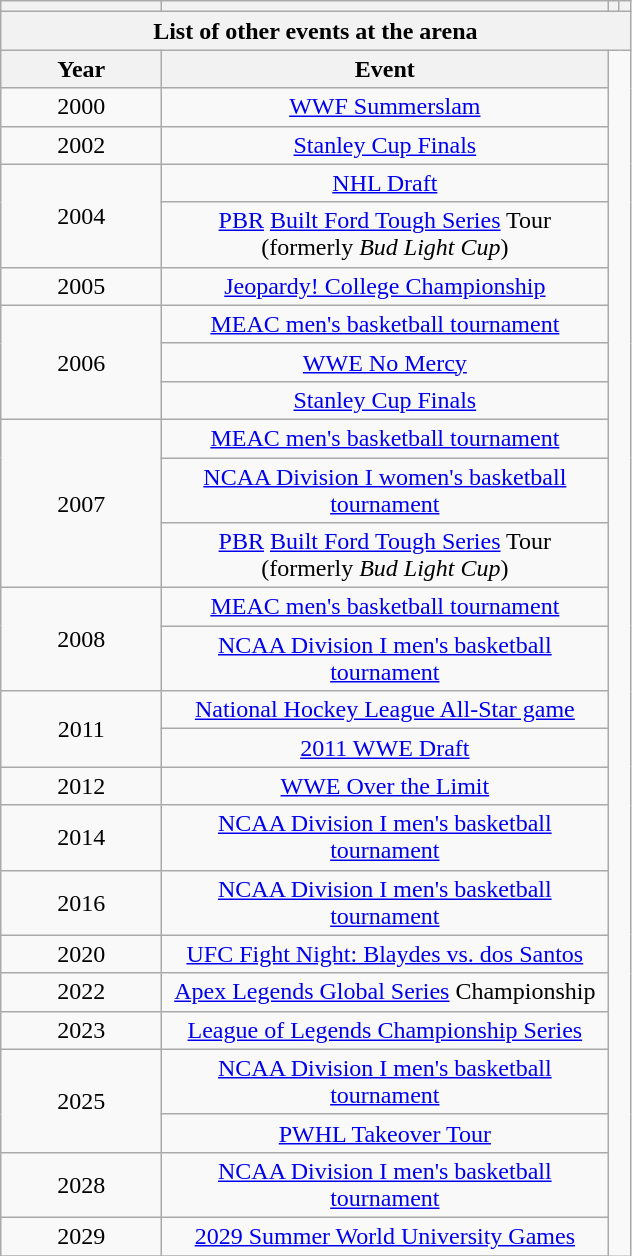<table class="wikitable collapsible collapsed" style="text-align:center;">
<tr>
<th></th>
<th></th>
<th></th>
<th></th>
</tr>
<tr>
<th colspan="4">List of other events at the arena</th>
</tr>
<tr>
<th width="100">Year</th>
<th width="290">Event</th>
</tr>
<tr>
<td>2000</td>
<td><a href='#'>WWF Summerslam</a></td>
</tr>
<tr>
<td>2002</td>
<td><a href='#'>Stanley Cup Finals</a></td>
</tr>
<tr>
<td rowspan="2">2004</td>
<td><a href='#'>NHL Draft</a></td>
</tr>
<tr>
<td><a href='#'>PBR</a> <a href='#'>Built Ford Tough Series</a> Tour <br>(formerly <em>Bud Light Cup</em>)</td>
</tr>
<tr>
<td>2005</td>
<td><a href='#'>Jeopardy! College Championship</a></td>
</tr>
<tr>
<td rowspan="3">2006</td>
<td><a href='#'>MEAC men's basketball tournament</a></td>
</tr>
<tr>
<td><a href='#'>WWE No Mercy</a></td>
</tr>
<tr>
<td><a href='#'>Stanley Cup Finals</a></td>
</tr>
<tr>
<td rowspan="3">2007</td>
<td><a href='#'>MEAC men's basketball tournament</a></td>
</tr>
<tr>
<td><a href='#'>NCAA Division I women's basketball tournament</a> <br></td>
</tr>
<tr>
<td><a href='#'>PBR</a> <a href='#'>Built Ford Tough Series</a> Tour <br>(formerly <em>Bud Light Cup</em>)</td>
</tr>
<tr>
<td rowspan="2">2008</td>
<td><a href='#'>MEAC men's basketball tournament</a></td>
</tr>
<tr>
<td><a href='#'>NCAA Division I men's basketball tournament</a> <br></td>
</tr>
<tr>
<td rowspan="2">2011</td>
<td><a href='#'>National Hockey League All-Star game</a></td>
</tr>
<tr>
<td><a href='#'>2011 WWE Draft</a></td>
</tr>
<tr>
<td>2012</td>
<td><a href='#'>WWE Over the Limit</a></td>
</tr>
<tr>
<td>2014</td>
<td><a href='#'>NCAA Division I men's basketball tournament</a> <br></td>
</tr>
<tr>
<td>2016</td>
<td><a href='#'>NCAA Division I men's basketball tournament</a> <br></td>
</tr>
<tr>
<td>2020</td>
<td><a href='#'>UFC Fight Night: Blaydes vs. dos Santos</a></td>
</tr>
<tr>
<td>2022</td>
<td><a href='#'>Apex Legends Global Series</a> Championship</td>
</tr>
<tr>
<td>2023</td>
<td><a href='#'>League of Legends Championship Series</a></td>
</tr>
<tr>
<td rowspan="2">2025</td>
<td><a href='#'>NCAA Division I men's basketball tournament</a><br></td>
</tr>
<tr>
<td><a href='#'>PWHL Takeover Tour</a></td>
</tr>
<tr>
<td>2028</td>
<td><a href='#'>NCAA Division I men's basketball tournament</a><br></td>
</tr>
<tr>
<td>2029</td>
<td><a href='#'>2029 Summer World University Games</a></td>
</tr>
<tr>
</tr>
</table>
